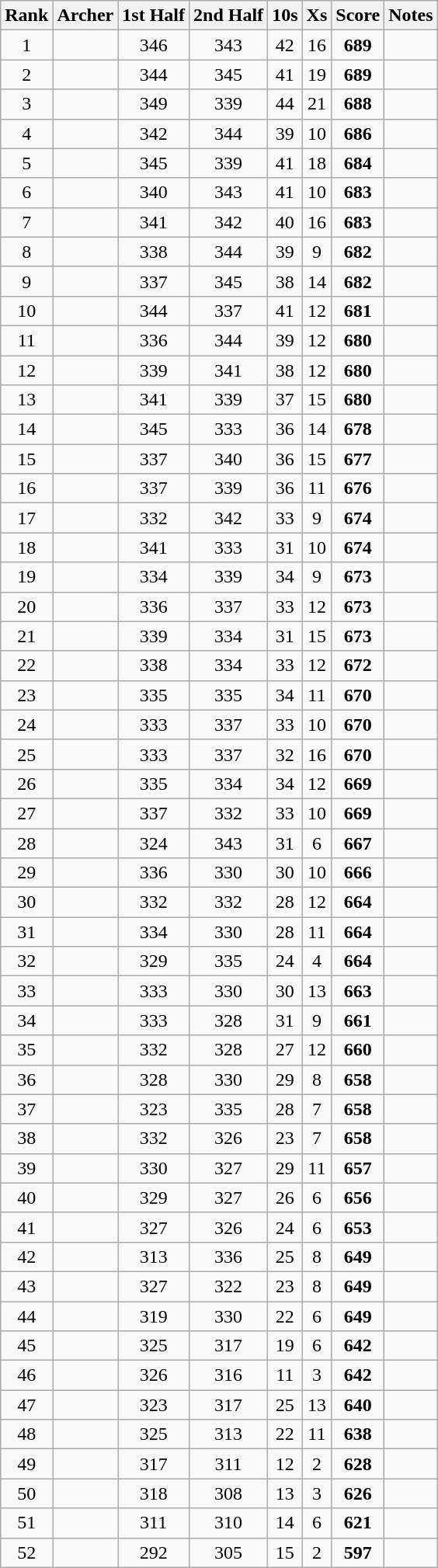<table class="wikitable sortable" style="font-size:100%; text-align:center;">
<tr>
<th>Rank</th>
<th>Archer</th>
<th>1st Half</th>
<th>2nd Half</th>
<th>10s</th>
<th>Xs</th>
<th>Score</th>
<th>Notes</th>
</tr>
<tr>
<td>1</td>
<td align="left"></td>
<td>346</td>
<td>343</td>
<td>42</td>
<td>16</td>
<td><strong>689</strong></td>
<td></td>
</tr>
<tr>
<td>2</td>
<td align="left"></td>
<td>344</td>
<td>345</td>
<td>41</td>
<td>19</td>
<td><strong>689</strong></td>
<td></td>
</tr>
<tr>
<td>3</td>
<td align="left"></td>
<td>349</td>
<td>339</td>
<td>44</td>
<td>21</td>
<td><strong>688</strong></td>
<td></td>
</tr>
<tr>
<td>4</td>
<td align="left"></td>
<td>342</td>
<td>344</td>
<td>39</td>
<td>10</td>
<td><strong>686</strong></td>
<td></td>
</tr>
<tr>
<td>5</td>
<td align="left"></td>
<td>345</td>
<td>339</td>
<td>41</td>
<td>18</td>
<td><strong>684</strong></td>
<td></td>
</tr>
<tr>
<td>6</td>
<td align="left"></td>
<td>340</td>
<td>343</td>
<td>41</td>
<td>10</td>
<td><strong>683</strong></td>
<td></td>
</tr>
<tr>
<td>7</td>
<td align="left"></td>
<td>341</td>
<td>342</td>
<td>40</td>
<td>16</td>
<td><strong>683</strong></td>
<td></td>
</tr>
<tr>
<td>8</td>
<td align="left"></td>
<td>338</td>
<td>344</td>
<td>39</td>
<td>9</td>
<td><strong>682</strong></td>
<td></td>
</tr>
<tr>
<td>9</td>
<td align="left"></td>
<td>337</td>
<td>345</td>
<td>38</td>
<td>14</td>
<td><strong>682</strong></td>
<td></td>
</tr>
<tr>
<td>10</td>
<td align="left"></td>
<td>344</td>
<td>337</td>
<td>41</td>
<td>12</td>
<td><strong>681</strong></td>
<td></td>
</tr>
<tr>
<td>11</td>
<td align="left"></td>
<td>336</td>
<td>344</td>
<td>39</td>
<td>12</td>
<td><strong>680</strong></td>
<td></td>
</tr>
<tr>
<td>12</td>
<td align="left"></td>
<td>339</td>
<td>341</td>
<td>38</td>
<td>12</td>
<td><strong>680</strong></td>
<td></td>
</tr>
<tr>
<td>13</td>
<td align="left"></td>
<td>341</td>
<td>339</td>
<td>37</td>
<td>15</td>
<td><strong>680</strong></td>
<td></td>
</tr>
<tr>
<td>14</td>
<td align="left"></td>
<td>345</td>
<td>333</td>
<td>36</td>
<td>14</td>
<td><strong>678</strong></td>
<td></td>
</tr>
<tr>
<td>15</td>
<td align="left"></td>
<td>337</td>
<td>340</td>
<td>36</td>
<td>15</td>
<td><strong>677</strong></td>
<td></td>
</tr>
<tr>
<td>16</td>
<td align="left"></td>
<td>337</td>
<td>339</td>
<td>36</td>
<td>11</td>
<td><strong>676</strong></td>
<td></td>
</tr>
<tr>
<td>17</td>
<td align="left"></td>
<td>332</td>
<td>342</td>
<td>33</td>
<td>9</td>
<td><strong>674</strong></td>
<td></td>
</tr>
<tr>
<td>18</td>
<td align="left"></td>
<td>341</td>
<td>333</td>
<td>31</td>
<td>10</td>
<td><strong>674</strong></td>
<td></td>
</tr>
<tr>
<td>19</td>
<td align="left"></td>
<td>334</td>
<td>339</td>
<td>34</td>
<td>9</td>
<td><strong>673</strong></td>
<td></td>
</tr>
<tr>
<td>20</td>
<td align="left"></td>
<td>336</td>
<td>337</td>
<td>33</td>
<td>12</td>
<td><strong>673</strong></td>
<td></td>
</tr>
<tr>
<td>21</td>
<td align="left"></td>
<td>339</td>
<td>334</td>
<td>31</td>
<td>15</td>
<td><strong>673</strong></td>
<td></td>
</tr>
<tr>
<td>22</td>
<td align="left"></td>
<td>338</td>
<td>334</td>
<td>33</td>
<td>12</td>
<td><strong>672</strong></td>
<td></td>
</tr>
<tr>
<td>23</td>
<td align="left"></td>
<td>335</td>
<td>335</td>
<td>34</td>
<td>11</td>
<td><strong>670</strong></td>
<td></td>
</tr>
<tr>
<td>24</td>
<td align="left"></td>
<td>333</td>
<td>337</td>
<td>33</td>
<td>10</td>
<td><strong>670</strong></td>
<td></td>
</tr>
<tr>
<td>25</td>
<td align="left"></td>
<td>333</td>
<td>337</td>
<td>32</td>
<td>16</td>
<td><strong>670</strong></td>
<td></td>
</tr>
<tr>
<td>26</td>
<td align="left"></td>
<td>335</td>
<td>334</td>
<td>34</td>
<td>12</td>
<td><strong>669</strong></td>
<td></td>
</tr>
<tr>
<td>27</td>
<td align="left"></td>
<td>337</td>
<td>332</td>
<td>33</td>
<td>10</td>
<td><strong>669</strong></td>
<td></td>
</tr>
<tr>
<td>28</td>
<td align="left"></td>
<td>324</td>
<td>343</td>
<td>31</td>
<td>6</td>
<td><strong>667</strong></td>
<td></td>
</tr>
<tr>
<td>29</td>
<td align="left"></td>
<td>336</td>
<td>330</td>
<td>30</td>
<td>10</td>
<td><strong>666</strong></td>
<td></td>
</tr>
<tr>
<td>30</td>
<td align="left"></td>
<td>332</td>
<td>332</td>
<td>28</td>
<td>12</td>
<td><strong>664</strong></td>
<td></td>
</tr>
<tr>
<td>31</td>
<td align="left"></td>
<td>334</td>
<td>330</td>
<td>28</td>
<td>11</td>
<td><strong>664</strong></td>
<td></td>
</tr>
<tr>
<td>32</td>
<td align="left"></td>
<td>329</td>
<td>335</td>
<td>24</td>
<td>4</td>
<td><strong>664</strong></td>
<td></td>
</tr>
<tr>
<td>33</td>
<td align="left"></td>
<td>333</td>
<td>330</td>
<td>30</td>
<td>13</td>
<td><strong>663</strong></td>
<td></td>
</tr>
<tr>
<td>34</td>
<td align="left"></td>
<td>333</td>
<td>328</td>
<td>31</td>
<td>9</td>
<td><strong>661</strong></td>
<td></td>
</tr>
<tr>
<td>35</td>
<td align="left"></td>
<td>332</td>
<td>328</td>
<td>27</td>
<td>12</td>
<td><strong>660</strong></td>
<td></td>
</tr>
<tr>
<td>36</td>
<td align="left"></td>
<td>328</td>
<td>330</td>
<td>29</td>
<td>8</td>
<td><strong>658</strong></td>
<td></td>
</tr>
<tr>
<td>37</td>
<td align="left"></td>
<td>323</td>
<td>335</td>
<td>28</td>
<td>7</td>
<td><strong>658</strong></td>
<td></td>
</tr>
<tr>
<td>38</td>
<td align="left"></td>
<td>332</td>
<td>326</td>
<td>23</td>
<td>7</td>
<td><strong>658</strong></td>
<td></td>
</tr>
<tr>
<td>39</td>
<td align="left"></td>
<td>330</td>
<td>327</td>
<td>29</td>
<td>11</td>
<td><strong>657</strong></td>
<td></td>
</tr>
<tr>
<td>40</td>
<td align="left"></td>
<td>329</td>
<td>327</td>
<td>26</td>
<td>6</td>
<td><strong>656</strong></td>
<td></td>
</tr>
<tr>
<td>41</td>
<td align="left"></td>
<td>327</td>
<td>326</td>
<td>24</td>
<td>6</td>
<td><strong>653</strong></td>
<td></td>
</tr>
<tr>
<td>42</td>
<td align="left"></td>
<td>313</td>
<td>336</td>
<td>25</td>
<td>8</td>
<td><strong>649</strong></td>
<td></td>
</tr>
<tr>
<td>43</td>
<td align="left"></td>
<td>327</td>
<td>322</td>
<td>23</td>
<td>8</td>
<td><strong>649</strong></td>
<td></td>
</tr>
<tr>
<td>44</td>
<td align="left"></td>
<td>319</td>
<td>330</td>
<td>22</td>
<td>6</td>
<td><strong>649</strong></td>
<td></td>
</tr>
<tr>
<td>45</td>
<td align="left"></td>
<td>325</td>
<td>317</td>
<td>19</td>
<td>6</td>
<td><strong>642</strong></td>
<td></td>
</tr>
<tr>
<td>46</td>
<td align="left"></td>
<td>326</td>
<td>316</td>
<td>11</td>
<td>3</td>
<td><strong>642</strong></td>
<td></td>
</tr>
<tr>
<td>47</td>
<td align="left"></td>
<td>323</td>
<td>317</td>
<td>25</td>
<td>13</td>
<td><strong>640</strong></td>
<td></td>
</tr>
<tr>
<td>48</td>
<td align="left"></td>
<td>325</td>
<td>313</td>
<td>22</td>
<td>11</td>
<td><strong>638</strong></td>
<td></td>
</tr>
<tr>
<td>49</td>
<td align="left"></td>
<td>317</td>
<td>311</td>
<td>12</td>
<td>2</td>
<td><strong>628</strong></td>
<td></td>
</tr>
<tr>
<td>50</td>
<td align="left"></td>
<td>318</td>
<td>308</td>
<td>13</td>
<td>3</td>
<td><strong>626</strong></td>
<td></td>
</tr>
<tr>
<td>51</td>
<td align="left"></td>
<td>311</td>
<td>310</td>
<td>14</td>
<td>6</td>
<td><strong>621</strong></td>
<td></td>
</tr>
<tr>
<td>52</td>
<td align="left"></td>
<td>292</td>
<td>305</td>
<td>15</td>
<td>2</td>
<td><strong>597</strong></td>
<td></td>
</tr>
</table>
